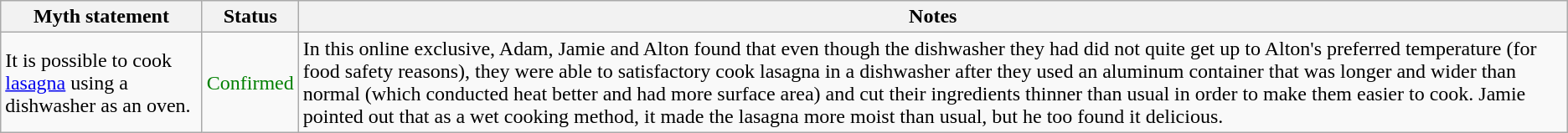<table class="wikitable plainrowheaders">
<tr>
<th>Myth statement</th>
<th>Status</th>
<th>Notes</th>
</tr>
<tr>
<td>It is possible to cook <a href='#'>lasagna</a> using a dishwasher as an oven.</td>
<td style="color:green">Confirmed</td>
<td>In this online exclusive, Adam, Jamie and Alton found that even though the dishwasher they had did not quite get up to Alton's preferred temperature (for food safety reasons), they were able to satisfactory cook lasagna in a dishwasher after they used an aluminum container that was longer and wider than normal (which conducted heat better and had more surface area) and cut their ingredients thinner than usual in order to make them easier to cook. Jamie pointed out that as a wet cooking method, it made the lasagna more moist than usual, but he too found it delicious.</td>
</tr>
</table>
